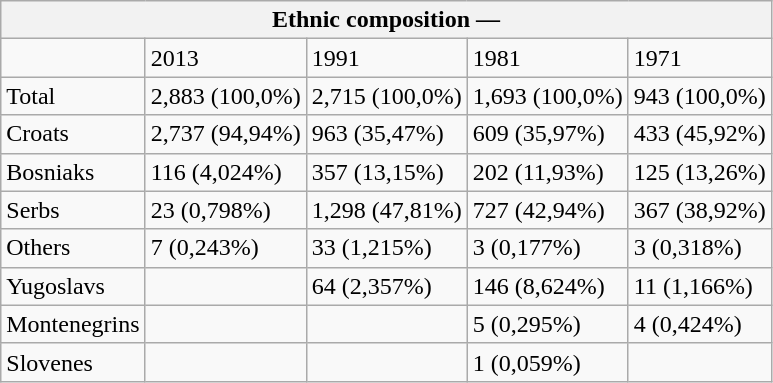<table class="wikitable">
<tr>
<th colspan="8">Ethnic composition —</th>
</tr>
<tr>
<td></td>
<td>2013</td>
<td>1991</td>
<td>1981</td>
<td>1971</td>
</tr>
<tr>
<td>Total</td>
<td>2,883 (100,0%)</td>
<td>2,715 (100,0%)</td>
<td>1,693 (100,0%)</td>
<td>943 (100,0%)</td>
</tr>
<tr>
<td>Croats</td>
<td>2,737 (94,94%)</td>
<td>963 (35,47%)</td>
<td>609 (35,97%)</td>
<td>433 (45,92%)</td>
</tr>
<tr>
<td>Bosniaks</td>
<td>116 (4,024%)</td>
<td>357 (13,15%)</td>
<td>202 (11,93%)</td>
<td>125 (13,26%)</td>
</tr>
<tr>
<td>Serbs</td>
<td>23 (0,798%)</td>
<td>1,298 (47,81%)</td>
<td>727 (42,94%)</td>
<td>367 (38,92%)</td>
</tr>
<tr>
<td>Others</td>
<td>7 (0,243%)</td>
<td>33 (1,215%)</td>
<td>3 (0,177%)</td>
<td>3 (0,318%)</td>
</tr>
<tr>
<td>Yugoslavs</td>
<td></td>
<td>64 (2,357%)</td>
<td>146 (8,624%)</td>
<td>11 (1,166%)</td>
</tr>
<tr>
<td>Montenegrins</td>
<td></td>
<td></td>
<td>5 (0,295%)</td>
<td>4 (0,424%)</td>
</tr>
<tr>
<td>Slovenes</td>
<td></td>
<td></td>
<td>1 (0,059%)</td>
<td></td>
</tr>
</table>
